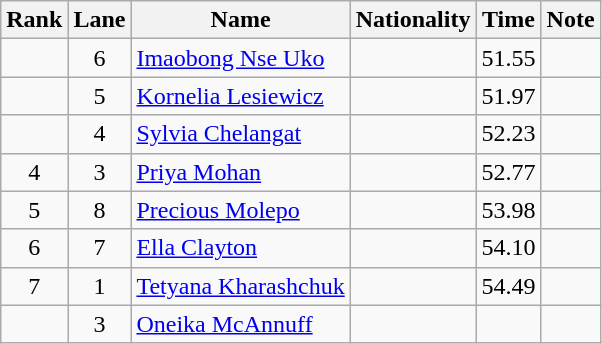<table class="wikitable sortable" style="text-align:center">
<tr>
<th>Rank</th>
<th>Lane</th>
<th>Name</th>
<th>Nationality</th>
<th>Time</th>
<th>Note</th>
</tr>
<tr>
<td></td>
<td>6</td>
<td align=left><a href='#'>Imaobong Nse Uko</a></td>
<td align=left></td>
<td>51.55</td>
<td></td>
</tr>
<tr>
<td></td>
<td>5</td>
<td align=left><a href='#'>Kornelia Lesiewicz</a></td>
<td align=left></td>
<td>51.97</td>
<td></td>
</tr>
<tr>
<td></td>
<td>4</td>
<td align=left><a href='#'>Sylvia Chelangat</a></td>
<td align=left></td>
<td>52.23</td>
<td></td>
</tr>
<tr>
<td>4</td>
<td>3</td>
<td align=left><a href='#'>Priya Mohan</a></td>
<td align=left></td>
<td>52.77</td>
<td></td>
</tr>
<tr>
<td>5</td>
<td>8</td>
<td align=left><a href='#'>Precious Molepo</a></td>
<td align=left></td>
<td>53.98</td>
<td></td>
</tr>
<tr>
<td>6</td>
<td>7</td>
<td align=left><a href='#'>Ella Clayton</a></td>
<td align=left></td>
<td>54.10</td>
<td></td>
</tr>
<tr>
<td>7</td>
<td>1</td>
<td align=left><a href='#'>Tetyana Kharashchuk</a></td>
<td align=left></td>
<td>54.49</td>
<td></td>
</tr>
<tr>
<td></td>
<td>3</td>
<td align=left><a href='#'>Oneika McAnnuff</a></td>
<td align=left></td>
<td></td>
<td></td>
</tr>
</table>
